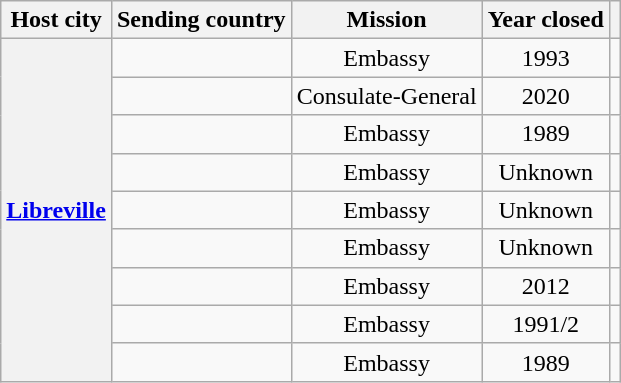<table class="wikitable plainrowheaders">
<tr>
<th scope="col">Host city</th>
<th scope="col">Sending country</th>
<th scope="col">Mission</th>
<th scope="col">Year closed</th>
<th scope="col"></th>
</tr>
<tr>
<th rowspan="9"><a href='#'>Libreville</a></th>
<td></td>
<td style="text-align:center;">Embassy</td>
<td style="text-align:center;">1993</td>
<td style="text-align:center;"></td>
</tr>
<tr>
<td></td>
<td style="text-align:center;">Consulate-General</td>
<td style="text-align:center;">2020</td>
<td style="text-align:center;"></td>
</tr>
<tr>
<td></td>
<td style="text-align:center;">Embassy</td>
<td style="text-align:center;">1989</td>
<td style="text-align:center;"></td>
</tr>
<tr>
<td></td>
<td style="text-align:center;">Embassy</td>
<td style="text-align:center;">Unknown</td>
<td style="text-align:center;"></td>
</tr>
<tr>
<td></td>
<td style="text-align:center;">Embassy</td>
<td style="text-align:center;">Unknown</td>
<td style="text-align:center;"></td>
</tr>
<tr>
<td></td>
<td style="text-align:center;">Embassy</td>
<td style="text-align:center;">Unknown</td>
<td style="text-align:center;"></td>
</tr>
<tr>
<td></td>
<td style="text-align:center;">Embassy</td>
<td style="text-align:center;">2012</td>
<td style="text-align:center;"></td>
</tr>
<tr>
<td></td>
<td style="text-align:center;">Embassy</td>
<td style="text-align:center;">1991/2</td>
<td style="text-align:center;"></td>
</tr>
<tr>
<td></td>
<td style="text-align:center;">Embassy</td>
<td style="text-align:center;">1989</td>
<td style="text-align:center;"></td>
</tr>
</table>
